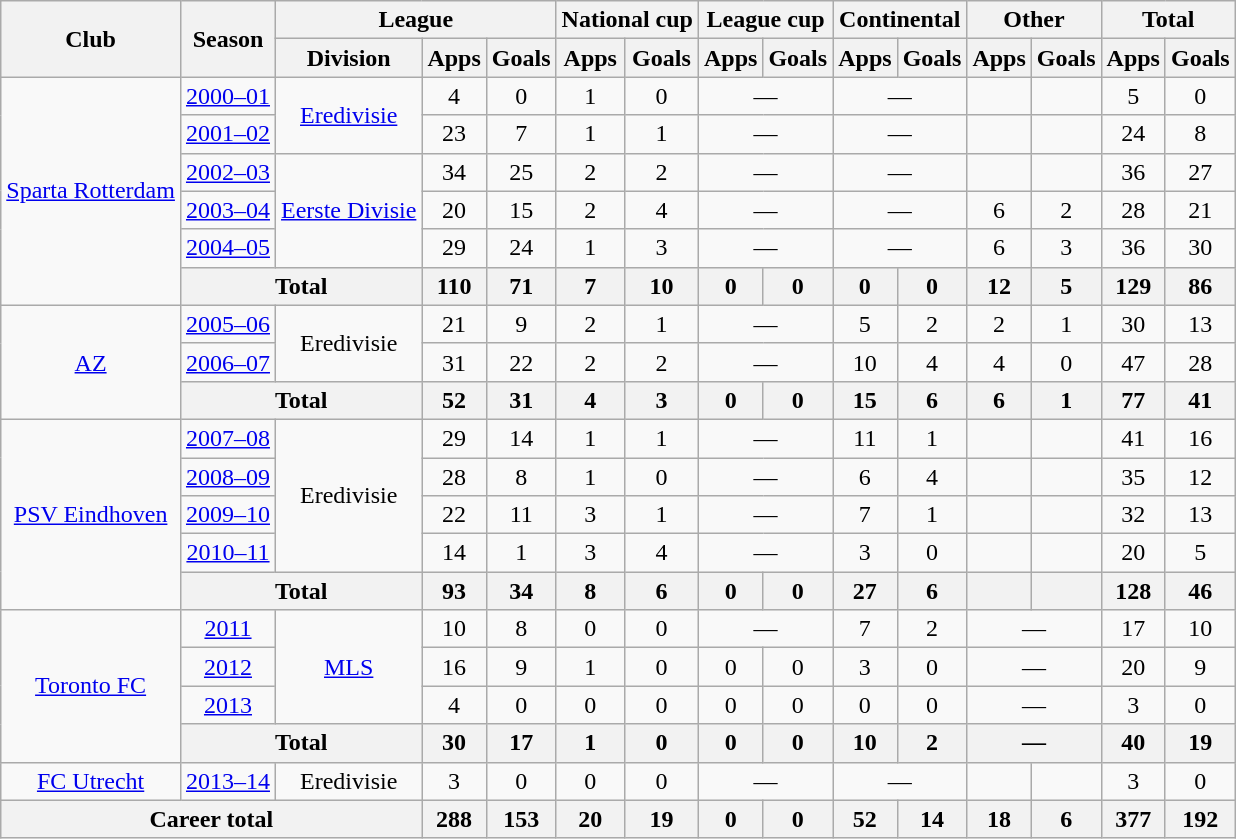<table class="wikitable" style="text-align:center">
<tr>
<th rowspan="2">Club</th>
<th rowspan="2">Season</th>
<th colspan="3">League</th>
<th colspan="2">National cup</th>
<th colspan="2">League cup</th>
<th colspan="2">Continental</th>
<th colspan="2">Other</th>
<th colspan="2">Total</th>
</tr>
<tr>
<th>Division</th>
<th>Apps</th>
<th>Goals</th>
<th>Apps</th>
<th>Goals</th>
<th>Apps</th>
<th>Goals</th>
<th>Apps</th>
<th>Goals</th>
<th>Apps</th>
<th>Goals</th>
<th>Apps</th>
<th>Goals</th>
</tr>
<tr>
<td rowspan="6"><a href='#'>Sparta Rotterdam</a></td>
<td><a href='#'>2000–01</a></td>
<td rowspan="2"><a href='#'>Eredivisie</a></td>
<td>4</td>
<td>0</td>
<td>1</td>
<td>0</td>
<td colspan="2">—</td>
<td colspan="2">—</td>
<td></td>
<td></td>
<td>5</td>
<td>0</td>
</tr>
<tr>
<td><a href='#'>2001–02</a></td>
<td>23</td>
<td>7</td>
<td>1</td>
<td>1</td>
<td colspan="2">—</td>
<td colspan="2">—</td>
<td></td>
<td></td>
<td>24</td>
<td>8</td>
</tr>
<tr>
<td><a href='#'>2002–03</a></td>
<td rowspan="3"><a href='#'>Eerste Divisie</a></td>
<td>34</td>
<td>25</td>
<td>2</td>
<td>2</td>
<td colspan="2">—</td>
<td colspan="2">—</td>
<td></td>
<td></td>
<td>36</td>
<td>27</td>
</tr>
<tr>
<td><a href='#'>2003–04</a></td>
<td>20</td>
<td>15</td>
<td>2</td>
<td>4</td>
<td colspan="2">—</td>
<td colspan="2">—</td>
<td>6</td>
<td>2</td>
<td>28</td>
<td>21</td>
</tr>
<tr>
<td><a href='#'>2004–05</a></td>
<td>29</td>
<td>24</td>
<td>1</td>
<td>3</td>
<td colspan="2">—</td>
<td colspan="2">—</td>
<td>6</td>
<td>3</td>
<td>36</td>
<td>30</td>
</tr>
<tr>
<th colspan="2">Total</th>
<th>110</th>
<th>71</th>
<th>7</th>
<th>10</th>
<th>0</th>
<th>0</th>
<th>0</th>
<th>0</th>
<th>12</th>
<th>5</th>
<th>129</th>
<th>86</th>
</tr>
<tr>
<td rowspan="3"><a href='#'>AZ</a></td>
<td><a href='#'>2005–06</a></td>
<td rowspan="2">Eredivisie</td>
<td>21</td>
<td>9</td>
<td>2</td>
<td>1</td>
<td colspan="2">—</td>
<td>5</td>
<td>2</td>
<td>2</td>
<td>1</td>
<td>30</td>
<td>13</td>
</tr>
<tr>
<td><a href='#'>2006–07</a></td>
<td>31</td>
<td>22</td>
<td>2</td>
<td>2</td>
<td colspan="2">—</td>
<td>10</td>
<td>4</td>
<td>4</td>
<td>0</td>
<td>47</td>
<td>28</td>
</tr>
<tr>
<th colspan="2">Total</th>
<th>52</th>
<th>31</th>
<th>4</th>
<th>3</th>
<th>0</th>
<th>0</th>
<th>15</th>
<th>6</th>
<th>6</th>
<th>1</th>
<th>77</th>
<th>41</th>
</tr>
<tr>
<td rowspan="5"><a href='#'>PSV Eindhoven</a></td>
<td><a href='#'>2007–08</a></td>
<td rowspan="4">Eredivisie</td>
<td>29</td>
<td>14</td>
<td>1</td>
<td>1</td>
<td colspan="2">—</td>
<td>11</td>
<td>1</td>
<td></td>
<td></td>
<td>41</td>
<td>16</td>
</tr>
<tr>
<td><a href='#'>2008–09</a></td>
<td>28</td>
<td>8</td>
<td>1</td>
<td>0</td>
<td colspan="2">—</td>
<td>6</td>
<td>4</td>
<td></td>
<td></td>
<td>35</td>
<td>12</td>
</tr>
<tr>
<td><a href='#'>2009–10</a></td>
<td>22</td>
<td>11</td>
<td>3</td>
<td>1</td>
<td colspan="2">—</td>
<td>7</td>
<td>1</td>
<td></td>
<td></td>
<td>32</td>
<td>13</td>
</tr>
<tr>
<td><a href='#'>2010–11</a></td>
<td>14</td>
<td>1</td>
<td>3</td>
<td>4</td>
<td colspan="2">—</td>
<td>3</td>
<td>0</td>
<td></td>
<td></td>
<td>20</td>
<td>5</td>
</tr>
<tr>
<th colspan="2">Total</th>
<th>93</th>
<th>34</th>
<th>8</th>
<th>6</th>
<th>0</th>
<th>0</th>
<th>27</th>
<th>6</th>
<th></th>
<th></th>
<th>128</th>
<th>46</th>
</tr>
<tr>
<td rowspan="4"><a href='#'>Toronto FC</a></td>
<td><a href='#'>2011</a></td>
<td rowspan="3"><a href='#'>MLS</a></td>
<td>10</td>
<td>8</td>
<td>0</td>
<td>0</td>
<td colspan="2">—</td>
<td>7</td>
<td>2</td>
<td colspan="2">—</td>
<td>17</td>
<td>10</td>
</tr>
<tr>
<td><a href='#'>2012</a></td>
<td>16</td>
<td>9</td>
<td>1</td>
<td>0</td>
<td>0</td>
<td>0</td>
<td>3</td>
<td>0</td>
<td colspan="2">—</td>
<td>20</td>
<td>9</td>
</tr>
<tr>
<td><a href='#'>2013</a></td>
<td>4</td>
<td>0</td>
<td>0</td>
<td>0</td>
<td>0</td>
<td>0</td>
<td>0</td>
<td>0</td>
<td colspan="2">—</td>
<td>3</td>
<td>0</td>
</tr>
<tr>
<th colspan="2">Total</th>
<th>30</th>
<th>17</th>
<th>1</th>
<th>0</th>
<th>0</th>
<th>0</th>
<th>10</th>
<th>2</th>
<th colspan="2">—</th>
<th>40</th>
<th>19</th>
</tr>
<tr>
<td><a href='#'>FC Utrecht</a></td>
<td><a href='#'>2013–14</a></td>
<td>Eredivisie</td>
<td>3</td>
<td>0</td>
<td>0</td>
<td>0</td>
<td colspan="2">—</td>
<td colspan="2">—</td>
<td></td>
<td></td>
<td>3</td>
<td>0</td>
</tr>
<tr>
<th colspan="3">Career total</th>
<th>288</th>
<th>153</th>
<th>20</th>
<th>19</th>
<th>0</th>
<th>0</th>
<th>52</th>
<th>14</th>
<th>18</th>
<th>6</th>
<th>377</th>
<th>192</th>
</tr>
</table>
